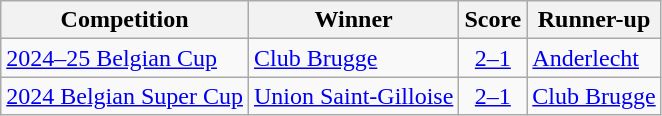<table class="wikitable">
<tr>
<th>Competition</th>
<th>Winner</th>
<th>Score</th>
<th>Runner-up</th>
</tr>
<tr>
<td align=left><a href='#'>2024–25 Belgian Cup</a></td>
<td><a href='#'>Club Brugge</a></td>
<td align=center><a href='#'>2–1</a></td>
<td><a href='#'>Anderlecht</a></td>
</tr>
<tr>
<td><a href='#'>2024 Belgian Super Cup</a></td>
<td><a href='#'>Union Saint-Gilloise</a></td>
<td align=center><a href='#'>2–1</a></td>
<td><a href='#'>Club Brugge</a></td>
</tr>
</table>
